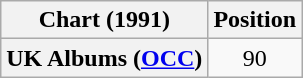<table class="wikitable plainrowheaders" style="text-align:center">
<tr>
<th scope="col">Chart (1991)</th>
<th scope="col">Position</th>
</tr>
<tr>
<th scope="row">UK Albums (<a href='#'>OCC</a>)</th>
<td>90</td>
</tr>
</table>
